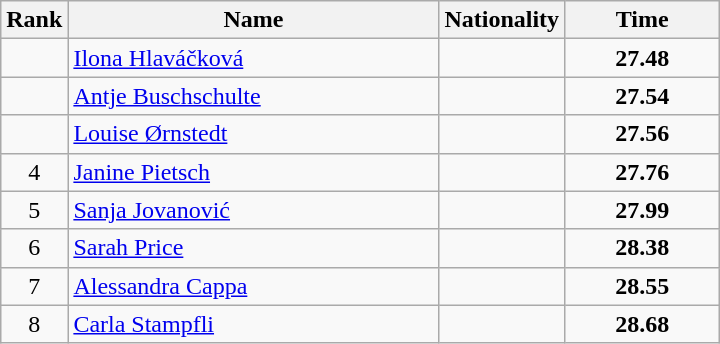<table class="wikitable">
<tr>
<th>Rank</th>
<th style="width: 15em">Name</th>
<th>Nationality</th>
<th style="width: 6em">Time</th>
</tr>
<tr>
<td align="center"></td>
<td><a href='#'>Ilona Hlaváčková</a></td>
<td></td>
<td align="center"><strong>27.48</strong></td>
</tr>
<tr>
<td align="center"></td>
<td><a href='#'>Antje Buschschulte</a></td>
<td></td>
<td align="center"><strong>27.54</strong></td>
</tr>
<tr>
<td align="center"></td>
<td><a href='#'>Louise Ørnstedt</a></td>
<td></td>
<td align="center"><strong>27.56</strong></td>
</tr>
<tr>
<td align="center">4</td>
<td><a href='#'>Janine Pietsch</a></td>
<td></td>
<td align="center"><strong>27.76</strong></td>
</tr>
<tr>
<td align="center">5</td>
<td><a href='#'>Sanja Jovanović</a></td>
<td></td>
<td align="center"><strong>27.99</strong></td>
</tr>
<tr>
<td align="center">6</td>
<td><a href='#'>Sarah Price</a></td>
<td></td>
<td align="center"><strong>28.38</strong></td>
</tr>
<tr>
<td align="center">7</td>
<td><a href='#'>Alessandra Cappa</a></td>
<td></td>
<td align="center"><strong>28.55</strong></td>
</tr>
<tr>
<td align="center">8</td>
<td><a href='#'>Carla Stampfli</a></td>
<td></td>
<td align="center"><strong>28.68</strong></td>
</tr>
</table>
